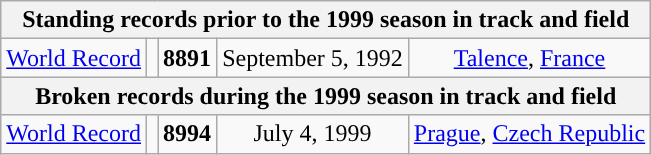<table class="wikitable" style=" text-align:center;">
<tr>
<th colspan="5">Standing records prior to the 1999 season in track and field</th>
</tr>
<tr>
<td><a href='#'>World Record</a></td>
<td></td>
<td><strong>8891</strong></td>
<td>September 5, 1992</td>
<td> <a href='#'>Talence</a>, <a href='#'>France</a></td>
</tr>
<tr>
<th colspan="5">Broken records during the 1999 season in track and field</th>
</tr>
<tr>
<td><a href='#'>World Record</a></td>
<td></td>
<td><strong>8994</strong></td>
<td>July 4, 1999</td>
<td> <a href='#'>Prague</a>, <a href='#'>Czech Republic</a></td>
</tr>
</table>
